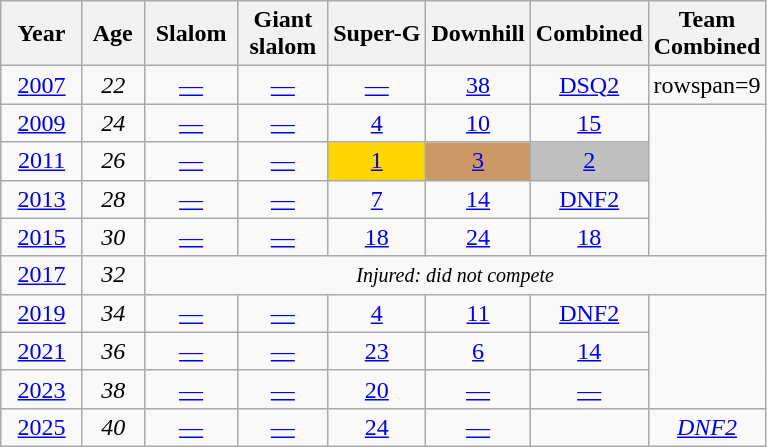<table class=wikitable style="text-align:center">
<tr>
<th>  Year  </th>
<th> Age </th>
<th> Slalom </th>
<th> Giant <br> slalom </th>
<th>Super-G</th>
<th>Downhill</th>
<th>Combined</th>
<th>Team<br>Combined</th>
</tr>
<tr>
<td><a href='#'>2007</a></td>
<td><em>22</em></td>
<td><a href='#'>—</a></td>
<td><a href='#'>—</a></td>
<td><a href='#'>—</a></td>
<td><a href='#'>38</a></td>
<td><a href='#'>DSQ2</a></td>
<td>rowspan=9</td>
</tr>
<tr>
<td><a href='#'>2009</a></td>
<td><em>24</em></td>
<td><a href='#'>—</a></td>
<td><a href='#'>—</a></td>
<td><a href='#'>4</a></td>
<td><a href='#'>10</a></td>
<td><a href='#'>15</a></td>
</tr>
<tr>
<td><a href='#'>2011</a></td>
<td><em>26</em></td>
<td><a href='#'>—</a></td>
<td><a href='#'>—</a></td>
<td style="background:gold;"><a href='#'>1</a></td>
<td style="background:#c96;"><a href='#'>3</a></td>
<td style="background:silver;"><a href='#'>2</a></td>
</tr>
<tr>
<td><a href='#'>2013</a></td>
<td><em>28</em></td>
<td><a href='#'>—</a></td>
<td><a href='#'>—</a></td>
<td><a href='#'>7</a></td>
<td><a href='#'>14</a></td>
<td><a href='#'>DNF2</a></td>
</tr>
<tr>
<td><a href='#'>2015</a></td>
<td><em>30</em></td>
<td><a href='#'>—</a></td>
<td><a href='#'>—</a></td>
<td><a href='#'>18</a></td>
<td><a href='#'>24</a></td>
<td><a href='#'>18</a></td>
</tr>
<tr>
<td><a href='#'>2017</a></td>
<td><em>32</em></td>
<td colspan=6><small><em>Injured: did not compete</em></small></td>
</tr>
<tr>
<td><a href='#'>2019</a></td>
<td><em>34</em></td>
<td><a href='#'>—</a></td>
<td><a href='#'>—</a></td>
<td><a href='#'>4</a></td>
<td><a href='#'>11</a></td>
<td><a href='#'>DNF2</a></td>
</tr>
<tr>
<td><a href='#'>2021</a></td>
<td><em>36</em></td>
<td><a href='#'>—</a></td>
<td><a href='#'>—</a></td>
<td><a href='#'>23</a></td>
<td><a href='#'>6</a></td>
<td><a href='#'>14</a></td>
</tr>
<tr>
<td><a href='#'>2023</a></td>
<td><em>38</em></td>
<td><a href='#'>—</a></td>
<td><a href='#'>—</a></td>
<td><a href='#'>20</a></td>
<td><a href='#'>—</a></td>
<td><a href='#'>—</a></td>
</tr>
<tr>
<td><a href='#'>2025</a></td>
<td><em>40</em></td>
<td><a href='#'>—</a></td>
<td><a href='#'>—</a></td>
<td><a href='#'>24</a></td>
<td><a href='#'>—</a></td>
<td></td>
<td><a href='#'><em>DNF2</em></a></td>
</tr>
</table>
